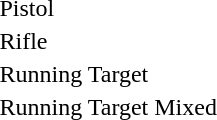<table>
<tr>
<td>Pistol</td>
<td></td>
<td></td>
<td></td>
</tr>
<tr>
<td>Rifle</td>
<td></td>
<td></td>
<td></td>
</tr>
<tr>
<td>Running Target</td>
<td></td>
<td></td>
<td></td>
</tr>
<tr>
<td>Running Target Mixed</td>
<td></td>
<td></td>
<td></td>
</tr>
</table>
